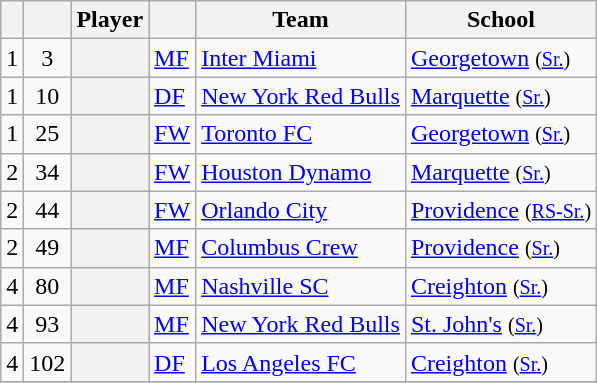<table class="wikitable sortable plainrowheaders" style="text-align:left">
<tr>
<th scope="col"></th>
<th scope="col"></th>
<th scope="col">Player</th>
<th scope="col"></th>
<th scope="col">Team</th>
<th scope="col">School</th>
</tr>
<tr>
<td style="text-align:center;">1</td>
<td style="text-align:center;">3</td>
<th scope="row"></th>
<td><a href='#'>MF</a></td>
<td><a href='#'>Inter Miami</a></td>
<td><a href='#'>Georgetown</a> <small>(<a href='#'>Sr.</a>)</small></td>
</tr>
<tr>
<td style="text-align:center;">1</td>
<td style="text-align:center;">10</td>
<th scope="row"></th>
<td><a href='#'>DF</a></td>
<td><a href='#'>New York Red Bulls</a></td>
<td><a href='#'>Marquette</a> <small>(<a href='#'>Sr.</a>)</small></td>
</tr>
<tr>
<td style="text-align:center;">1</td>
<td style="text-align:center;">25</td>
<th scope="row"></th>
<td><a href='#'>FW</a></td>
<td><a href='#'>Toronto FC</a></td>
<td><a href='#'>Georgetown</a> <small>(<a href='#'>Sr.</a>)</small></td>
</tr>
<tr>
<td style="text-align:center;">2</td>
<td style="text-align:center;">34</td>
<th scope="row"></th>
<td><a href='#'>FW</a></td>
<td><a href='#'>Houston Dynamo</a></td>
<td><a href='#'>Marquette</a> <small>(<a href='#'>Sr.</a>)</small></td>
</tr>
<tr>
<td style="text-align:center;">2</td>
<td style="text-align:center;">44</td>
<th scope="row"></th>
<td><a href='#'>FW</a></td>
<td><a href='#'>Orlando City</a></td>
<td><a href='#'>Providence</a> <small>(<a href='#'>RS-Sr.</a>)</small></td>
</tr>
<tr>
<td style="text-align:center;">2</td>
<td style="text-align:center;">49</td>
<th scope="row"></th>
<td><a href='#'>MF</a></td>
<td><a href='#'>Columbus Crew</a></td>
<td><a href='#'>Providence</a> <small>(<a href='#'>Sr.</a>)</small></td>
</tr>
<tr>
<td style="text-align:center;">4</td>
<td style="text-align:center;">80</td>
<th scope="row"></th>
<td><a href='#'>MF</a></td>
<td><a href='#'>Nashville SC</a></td>
<td><a href='#'>Creighton</a> <small>(<a href='#'>Sr.</a>)</small></td>
</tr>
<tr>
<td style="text-align:center;">4</td>
<td style="text-align:center;">93</td>
<th scope="row"></th>
<td><a href='#'>MF</a></td>
<td><a href='#'>New York Red Bulls</a></td>
<td><a href='#'>St. John's</a> <small>(<a href='#'>Sr.</a>)</small></td>
</tr>
<tr>
<td style="text-align:center;">4</td>
<td style="text-align:center;">102</td>
<th scope="row"></th>
<td><a href='#'>DF</a></td>
<td><a href='#'>Los Angeles FC</a></td>
<td><a href='#'>Creighton</a> <small>(<a href='#'>Sr.</a>)</small></td>
</tr>
<tr>
</tr>
</table>
